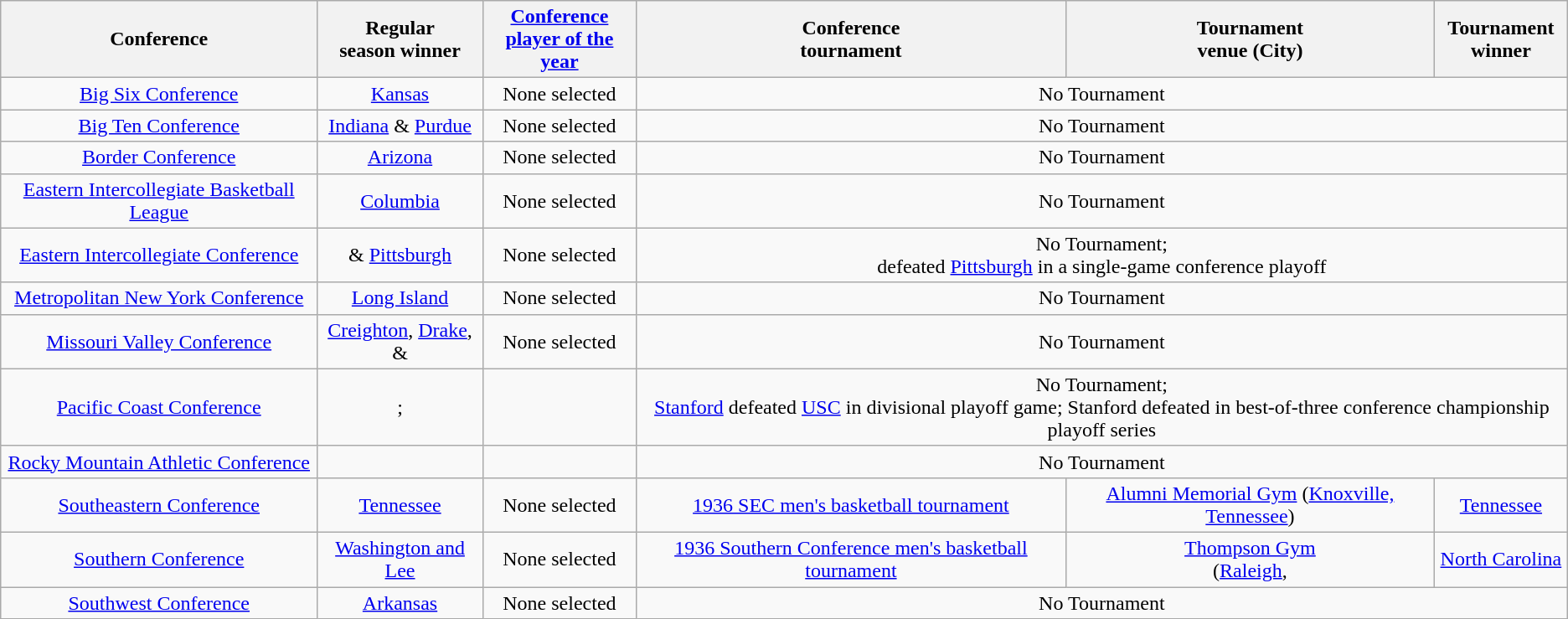<table class="wikitable" style="text-align:center;">
<tr>
<th>Conference</th>
<th>Regular <br> season winner</th>
<th><a href='#'>Conference <br> player of the year</a></th>
<th>Conference <br> tournament</th>
<th>Tournament <br> venue (City)</th>
<th>Tournament <br> winner</th>
</tr>
<tr>
<td><a href='#'>Big Six Conference</a></td>
<td><a href='#'>Kansas</a></td>
<td>None selected</td>
<td colspan=3>No Tournament</td>
</tr>
<tr>
<td><a href='#'>Big Ten Conference</a></td>
<td><a href='#'>Indiana</a> & <a href='#'>Purdue</a></td>
<td>None selected</td>
<td colspan=3>No Tournament</td>
</tr>
<tr>
<td><a href='#'>Border Conference</a></td>
<td><a href='#'>Arizona</a></td>
<td>None selected</td>
<td colspan=3>No Tournament</td>
</tr>
<tr>
<td><a href='#'>Eastern Intercollegiate Basketball League</a></td>
<td><a href='#'>Columbia</a></td>
<td>None selected</td>
<td colspan=3>No Tournament</td>
</tr>
<tr>
<td><a href='#'>Eastern Intercollegiate Conference</a></td>
<td> & <a href='#'>Pittsburgh</a></td>
<td>None selected</td>
<td colspan=3>No Tournament;<br> defeated <a href='#'>Pittsburgh</a> in a single-game conference playoff</td>
</tr>
<tr>
<td><a href='#'>Metropolitan New York Conference</a></td>
<td><a href='#'>Long Island</a></td>
<td>None selected</td>
<td colspan=3>No Tournament</td>
</tr>
<tr>
<td><a href='#'>Missouri Valley Conference</a></td>
<td><a href='#'>Creighton</a>, <a href='#'>Drake</a>, & </td>
<td>None selected</td>
<td colspan=3>No Tournament</td>
</tr>
<tr>
<td><a href='#'>Pacific Coast Conference</a></td>
<td>;<br></td>
<td></td>
<td colspan=3>No Tournament;<br><a href='#'>Stanford</a> defeated <a href='#'>USC</a> in divisional playoff game; Stanford defeated  in best-of-three conference championship playoff series</td>
</tr>
<tr>
<td><a href='#'>Rocky Mountain Athletic Conference</a></td>
<td> </td>
<td></td>
<td colspan=3>No Tournament</td>
</tr>
<tr>
<td><a href='#'>Southeastern Conference</a></td>
<td><a href='#'>Tennessee</a></td>
<td>None selected</td>
<td><a href='#'>1936 SEC men's basketball tournament</a></td>
<td><a href='#'>Alumni Memorial Gym</a> (<a href='#'>Knoxville, Tennessee</a>)</td>
<td><a href='#'>Tennessee</a></td>
</tr>
<tr>
<td><a href='#'>Southern Conference</a></td>
<td><a href='#'>Washington and Lee</a></td>
<td>None selected</td>
<td><a href='#'>1936 Southern Conference men's basketball tournament</a></td>
<td><a href='#'>Thompson Gym</a><br>(<a href='#'>Raleigh</a>, </td>
<td><a href='#'>North Carolina</a></td>
</tr>
<tr>
<td><a href='#'>Southwest Conference</a></td>
<td><a href='#'>Arkansas</a></td>
<td>None selected</td>
<td colspan=3>No Tournament</td>
</tr>
</table>
